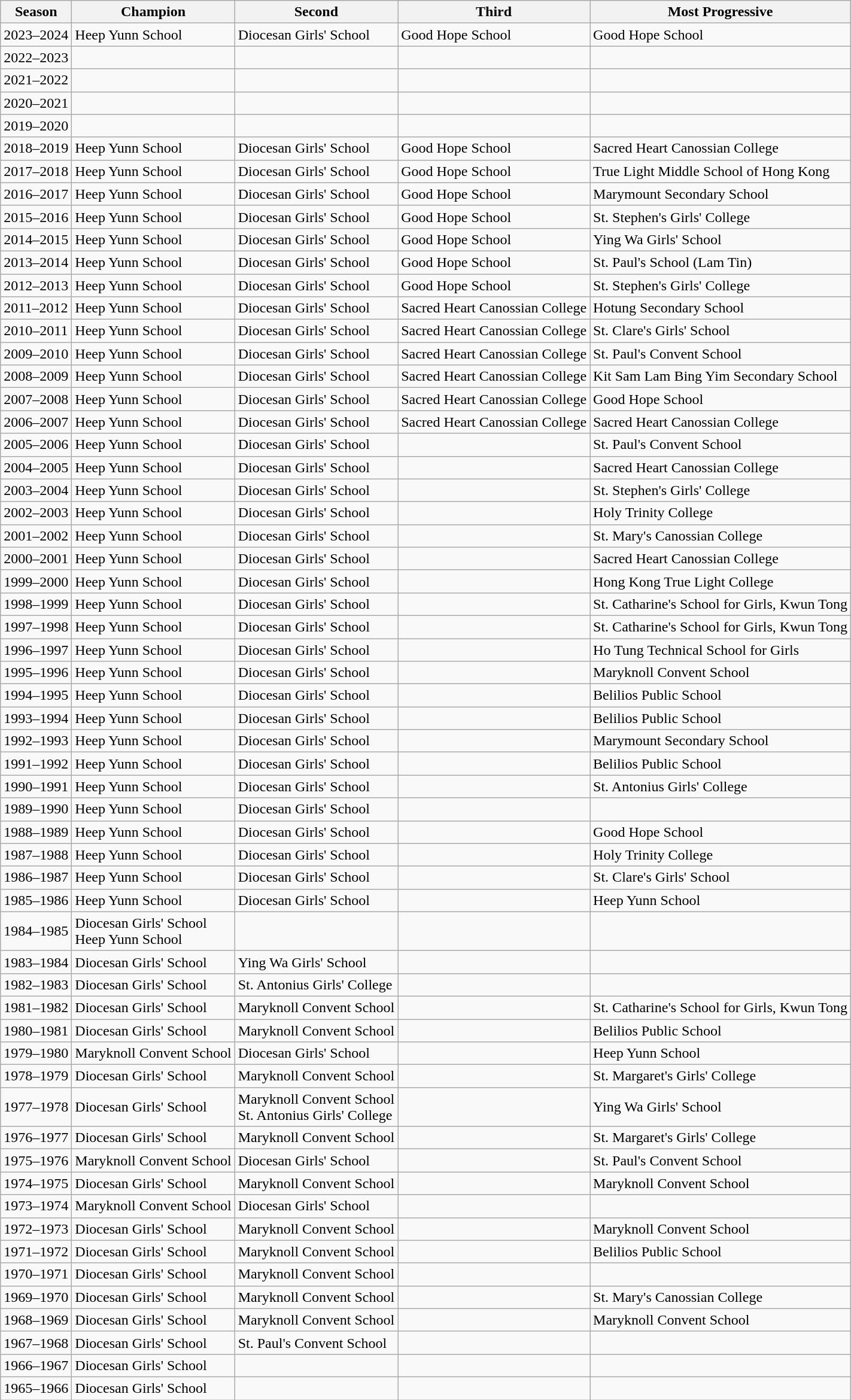<table class="wikitable">
<tr>
<th>Season</th>
<th>Champion</th>
<th>Second</th>
<th>Third</th>
<th>Most Progressive</th>
</tr>
<tr>
<td>2023–2024</td>
<td>Heep Yunn School</td>
<td>Diocesan Girls' School</td>
<td>Good Hope School</td>
<td>Good Hope School</td>
</tr>
<tr>
<td>2022–2023</td>
<td></td>
<td></td>
<td></td>
<td></td>
</tr>
<tr>
<td>2021–2022</td>
<td></td>
<td></td>
<td></td>
<td></td>
</tr>
<tr>
<td>2020–2021</td>
<td></td>
<td></td>
<td></td>
<td></td>
</tr>
<tr>
<td>2019–2020</td>
<td></td>
<td></td>
<td></td>
<td></td>
</tr>
<tr>
<td>2018–2019</td>
<td>Heep Yunn School</td>
<td>Diocesan Girls' School</td>
<td>Good Hope School</td>
<td>Sacred Heart Canossian College</td>
</tr>
<tr>
<td>2017–2018</td>
<td>Heep Yunn School</td>
<td>Diocesan Girls' School</td>
<td>Good Hope School</td>
<td>True Light Middle School of Hong Kong</td>
</tr>
<tr>
<td>2016–2017</td>
<td>Heep Yunn School</td>
<td>Diocesan Girls' School</td>
<td>Good Hope School</td>
<td>Marymount Secondary School</td>
</tr>
<tr>
<td>2015–2016</td>
<td>Heep Yunn School</td>
<td>Diocesan Girls' School</td>
<td>Good Hope School</td>
<td>St. Stephen's Girls' College</td>
</tr>
<tr>
<td>2014–2015</td>
<td>Heep Yunn School</td>
<td>Diocesan Girls' School</td>
<td>Good Hope School</td>
<td>Ying Wa Girls' School</td>
</tr>
<tr>
<td>2013–2014</td>
<td>Heep Yunn School</td>
<td>Diocesan Girls' School</td>
<td>Good Hope School</td>
<td>St. Paul's School (Lam Tin)</td>
</tr>
<tr>
<td>2012–2013</td>
<td>Heep Yunn School</td>
<td>Diocesan Girls' School</td>
<td>Good Hope School</td>
<td>St. Stephen's Girls' College</td>
</tr>
<tr>
<td>2011–2012</td>
<td>Heep Yunn School</td>
<td>Diocesan Girls' School</td>
<td>Sacred Heart Canossian College</td>
<td>Hotung Secondary School</td>
</tr>
<tr>
<td>2010–2011</td>
<td>Heep Yunn School</td>
<td>Diocesan Girls' School</td>
<td>Sacred Heart Canossian College</td>
<td>St. Clare's Girls' School</td>
</tr>
<tr>
<td>2009–2010</td>
<td>Heep Yunn School</td>
<td>Diocesan Girls' School</td>
<td>Sacred Heart Canossian College</td>
<td>St. Paul's Convent School</td>
</tr>
<tr>
<td>2008–2009</td>
<td>Heep Yunn School</td>
<td>Diocesan Girls' School</td>
<td>Sacred Heart Canossian College</td>
<td>Kit Sam Lam Bing Yim Secondary School</td>
</tr>
<tr>
<td>2007–2008</td>
<td>Heep Yunn School</td>
<td>Diocesan Girls' School</td>
<td>Sacred Heart Canossian College</td>
<td>Good Hope School</td>
</tr>
<tr>
<td>2006–2007</td>
<td>Heep Yunn School</td>
<td>Diocesan Girls' School</td>
<td>Sacred Heart Canossian College</td>
<td>Sacred Heart Canossian College</td>
</tr>
<tr>
<td>2005–2006</td>
<td>Heep Yunn School</td>
<td>Diocesan Girls' School</td>
<td></td>
<td>St. Paul's Convent School</td>
</tr>
<tr>
<td>2004–2005</td>
<td>Heep Yunn School</td>
<td>Diocesan Girls' School</td>
<td></td>
<td>Sacred Heart Canossian College</td>
</tr>
<tr>
<td>2003–2004</td>
<td>Heep Yunn School</td>
<td>Diocesan Girls' School</td>
<td></td>
<td>St. Stephen's Girls' College</td>
</tr>
<tr>
<td>2002–2003</td>
<td>Heep Yunn School</td>
<td>Diocesan Girls' School</td>
<td></td>
<td>Holy Trinity College</td>
</tr>
<tr>
<td>2001–2002</td>
<td>Heep Yunn School</td>
<td>Diocesan Girls' School</td>
<td></td>
<td>St. Mary's Canossian College</td>
</tr>
<tr>
<td>2000–2001</td>
<td>Heep Yunn School</td>
<td>Diocesan Girls' School</td>
<td></td>
<td>Sacred Heart Canossian College</td>
</tr>
<tr>
<td>1999–2000</td>
<td>Heep Yunn School</td>
<td>Diocesan Girls' School</td>
<td></td>
<td>Hong Kong True Light College</td>
</tr>
<tr>
<td>1998–1999</td>
<td>Heep Yunn School</td>
<td>Diocesan Girls' School</td>
<td></td>
<td>St. Catharine's School for Girls, Kwun Tong</td>
</tr>
<tr>
<td>1997–1998</td>
<td>Heep Yunn School</td>
<td>Diocesan Girls' School</td>
<td></td>
<td>St. Catharine's School for Girls, Kwun Tong</td>
</tr>
<tr>
<td>1996–1997</td>
<td>Heep Yunn School</td>
<td>Diocesan Girls' School</td>
<td></td>
<td>Ho Tung Technical School for Girls</td>
</tr>
<tr>
<td>1995–1996</td>
<td>Heep Yunn School</td>
<td>Diocesan Girls' School</td>
<td></td>
<td>Maryknoll Convent School</td>
</tr>
<tr>
<td>1994–1995</td>
<td>Heep Yunn School</td>
<td>Diocesan Girls' School</td>
<td></td>
<td>Belilios Public School</td>
</tr>
<tr>
<td>1993–1994</td>
<td>Heep Yunn School</td>
<td>Diocesan Girls' School</td>
<td></td>
<td>Belilios Public School</td>
</tr>
<tr>
<td>1992–1993</td>
<td>Heep Yunn School</td>
<td>Diocesan Girls' School</td>
<td></td>
<td>Marymount Secondary School</td>
</tr>
<tr>
<td>1991–1992</td>
<td>Heep Yunn School</td>
<td>Diocesan Girls' School</td>
<td></td>
<td>Belilios Public School</td>
</tr>
<tr>
<td>1990–1991</td>
<td>Heep Yunn School</td>
<td>Diocesan Girls' School</td>
<td></td>
<td>St. Antonius Girls' College</td>
</tr>
<tr>
<td>1989–1990</td>
<td>Heep Yunn School</td>
<td>Diocesan Girls' School</td>
<td></td>
<td></td>
</tr>
<tr>
<td>1988–1989</td>
<td>Heep Yunn School</td>
<td>Diocesan Girls' School</td>
<td></td>
<td>Good Hope School</td>
</tr>
<tr>
<td>1987–1988</td>
<td>Heep Yunn School</td>
<td>Diocesan Girls' School</td>
<td></td>
<td>Holy Trinity College</td>
</tr>
<tr>
<td>1986–1987</td>
<td>Heep Yunn School</td>
<td>Diocesan Girls' School</td>
<td></td>
<td>St. Clare's Girls' School</td>
</tr>
<tr>
<td>1985–1986</td>
<td>Heep Yunn School</td>
<td>Diocesan Girls' School</td>
<td></td>
<td>Heep Yunn School</td>
</tr>
<tr>
<td>1984–1985</td>
<td>Diocesan Girls' School<br>Heep Yunn School</td>
<td></td>
<td></td>
<td></td>
</tr>
<tr>
<td>1983–1984</td>
<td>Diocesan Girls' School</td>
<td>Ying Wa Girls' School</td>
<td></td>
<td></td>
</tr>
<tr>
<td>1982–1983</td>
<td>Diocesan Girls' School</td>
<td>St. Antonius Girls' College</td>
<td></td>
<td></td>
</tr>
<tr>
<td>1981–1982</td>
<td>Diocesan Girls' School</td>
<td>Maryknoll Convent School</td>
<td></td>
<td>St. Catharine's School for Girls, Kwun Tong</td>
</tr>
<tr>
<td>1980–1981</td>
<td>Diocesan Girls' School</td>
<td>Maryknoll Convent School</td>
<td></td>
<td>Belilios Public School</td>
</tr>
<tr>
<td>1979–1980</td>
<td>Maryknoll Convent School</td>
<td>Diocesan Girls' School</td>
<td></td>
<td>Heep Yunn School</td>
</tr>
<tr>
<td>1978–1979</td>
<td>Diocesan Girls' School</td>
<td>Maryknoll Convent School</td>
<td></td>
<td>St. Margaret's Girls' College</td>
</tr>
<tr>
<td>1977–1978</td>
<td>Diocesan Girls' School</td>
<td>Maryknoll Convent School<br>St. Antonius Girls' College</td>
<td></td>
<td>Ying Wa Girls' School</td>
</tr>
<tr>
<td>1976–1977</td>
<td>Diocesan Girls' School</td>
<td>Maryknoll Convent School</td>
<td></td>
<td>St. Margaret's Girls' College</td>
</tr>
<tr>
<td>1975–1976</td>
<td>Maryknoll Convent School</td>
<td>Diocesan Girls' School</td>
<td></td>
<td>St. Paul's Convent School</td>
</tr>
<tr>
<td>1974–1975</td>
<td>Diocesan Girls' School</td>
<td>Maryknoll Convent School</td>
<td></td>
<td>Maryknoll Convent School</td>
</tr>
<tr>
<td>1973–1974</td>
<td>Maryknoll Convent School</td>
<td>Diocesan Girls' School</td>
<td></td>
<td></td>
</tr>
<tr>
<td>1972–1973</td>
<td>Diocesan Girls' School</td>
<td>Maryknoll Convent School</td>
<td></td>
<td>Maryknoll Convent School</td>
</tr>
<tr>
<td>1971–1972</td>
<td>Diocesan Girls' School</td>
<td>Maryknoll Convent School</td>
<td></td>
<td>Belilios Public School</td>
</tr>
<tr>
<td>1970–1971</td>
<td>Diocesan Girls' School</td>
<td>Maryknoll Convent School</td>
<td></td>
<td></td>
</tr>
<tr>
<td>1969–1970</td>
<td>Diocesan Girls' School</td>
<td>Maryknoll Convent School</td>
<td></td>
<td>St. Mary's Canossian College</td>
</tr>
<tr>
<td>1968–1969</td>
<td>Diocesan Girls' School</td>
<td>Maryknoll Convent School</td>
<td></td>
<td>Maryknoll Convent School</td>
</tr>
<tr>
<td>1967–1968</td>
<td>Diocesan Girls' School</td>
<td>St. Paul's Convent School</td>
<td></td>
<td></td>
</tr>
<tr>
<td>1966–1967</td>
<td>Diocesan Girls' School</td>
<td></td>
<td></td>
<td></td>
</tr>
<tr>
<td>1965–1966</td>
<td>Diocesan Girls' School</td>
<td></td>
<td></td>
<td></td>
</tr>
</table>
